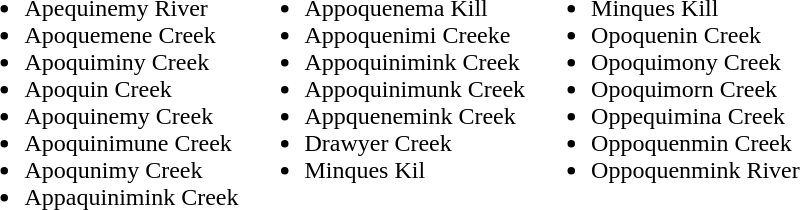<table>
<tr valign=top>
<td><br><ul><li>Apequinemy River</li><li>Apoquemene Creek</li><li>Apoquiminy Creek</li><li>Apoquin Creek</li><li>Apoquinemy Creek</li><li>Apoquinimune Creek</li><li>Apoqunimy Creek</li><li>Appaquinimink Creek</li></ul></td>
<td><br><ul><li>Appoquenema Kill</li><li>Appoquenimi Creeke</li><li>Appoquinimink Creek</li><li>Appoquinimunk Creek</li><li>Appquenemink Creek</li><li>Drawyer Creek</li><li>Minques Kil</li></ul></td>
<td><br><ul><li>Minques Kill</li><li>Opoquenin Creek</li><li>Opoquimony Creek</li><li>Opoquimorn Creek</li><li>Oppequimina Creek</li><li>Oppoquenmin Creek</li><li>Oppoquenmink River</li></ul></td>
</tr>
</table>
